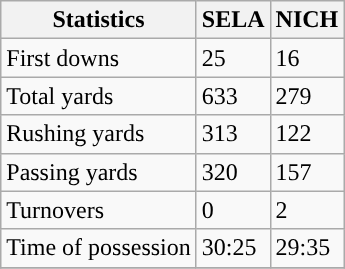<table class="wikitable">
<tr>
<th>Statistics</th>
<th>SELA</th>
<th>NICH</th>
</tr>
<tr>
<td>First downs</td>
<td>25</td>
<td>16</td>
</tr>
<tr>
<td>Total yards</td>
<td>633</td>
<td>279</td>
</tr>
<tr>
<td>Rushing yards</td>
<td>313</td>
<td>122</td>
</tr>
<tr>
<td>Passing yards</td>
<td>320</td>
<td>157</td>
</tr>
<tr>
<td>Turnovers</td>
<td>0</td>
<td>2</td>
</tr>
<tr>
<td>Time of possession</td>
<td>30:25</td>
<td>29:35</td>
</tr>
<tr>
</tr>
</table>
